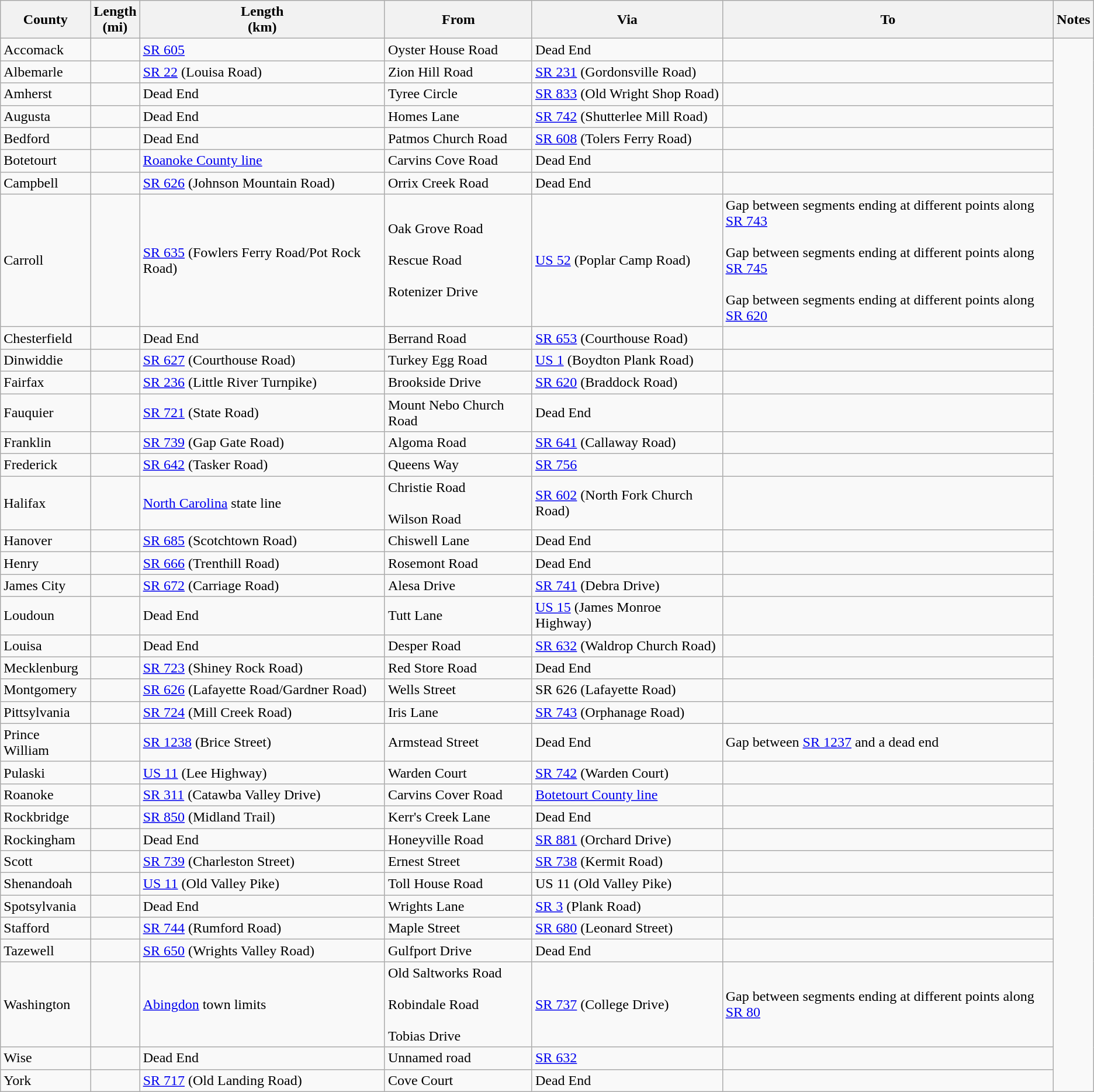<table class="wikitable sortable">
<tr>
<th>County</th>
<th>Length<br>(mi)</th>
<th>Length<br>(km)</th>
<th class="unsortable">From</th>
<th class="unsortable">Via</th>
<th class="unsortable">To</th>
<th class="unsortable">Notes</th>
</tr>
<tr>
<td id="Accomack">Accomack</td>
<td></td>
<td><a href='#'>SR 605</a></td>
<td>Oyster House Road</td>
<td>Dead End</td>
<td></td>
</tr>
<tr>
<td id="Albemarle">Albemarle</td>
<td></td>
<td><a href='#'>SR 22</a> (Louisa Road)</td>
<td>Zion Hill Road</td>
<td><a href='#'>SR 231</a> (Gordonsville Road)</td>
<td><br>
</td>
</tr>
<tr>
<td id="Amherst">Amherst</td>
<td></td>
<td>Dead End</td>
<td>Tyree Circle</td>
<td><a href='#'>SR 833</a> (Old Wright Shop Road)</td>
<td><br>
</td>
</tr>
<tr>
<td id="Augusta">Augusta</td>
<td></td>
<td>Dead End</td>
<td>Homes Lane</td>
<td><a href='#'>SR 742</a> (Shutterlee Mill Road)</td>
<td><br></td>
</tr>
<tr>
<td id="Bedford">Bedford</td>
<td></td>
<td>Dead End</td>
<td>Patmos Church Road</td>
<td><a href='#'>SR 608</a> (Tolers Ferry Road)</td>
<td><br></td>
</tr>
<tr>
<td id="Botetourt">Botetourt</td>
<td></td>
<td><a href='#'>Roanoke County line</a></td>
<td>Carvins Cove Road</td>
<td>Dead End</td>
<td><br>

</td>
</tr>
<tr>
<td id="Campbell">Campbell</td>
<td></td>
<td><a href='#'>SR 626</a> (Johnson Mountain Road)</td>
<td>Orrix Creek Road</td>
<td>Dead End</td>
<td><br></td>
</tr>
<tr>
<td id="Carroll">Carroll</td>
<td></td>
<td><a href='#'>SR 635</a> (Fowlers Ferry Road/Pot Rock Road)</td>
<td>Oak Grove Road<br><br>Rescue Road<br><br>Rotenizer Drive</td>
<td><a href='#'>US 52</a> (Poplar Camp Road)</td>
<td>Gap between segments ending at different points along <a href='#'>SR 743</a><br><br>Gap between segments ending at different points along <a href='#'>SR 745</a><br><br>Gap between segments ending at different points along <a href='#'>SR 620</a><br>
</td>
</tr>
<tr>
<td id="Chesterfield">Chesterfield</td>
<td></td>
<td>Dead End</td>
<td>Berrand Road</td>
<td><a href='#'>SR 653</a> (Courthouse Road)</td>
<td><br>



</td>
</tr>
<tr>
<td id="Dinwiddie">Dinwiddie</td>
<td></td>
<td><a href='#'>SR 627</a> (Courthouse Road)</td>
<td>Turkey Egg Road</td>
<td><a href='#'>US 1</a> (Boydton Plank Road)</td>
<td><br></td>
</tr>
<tr>
<td id="Fairfax">Fairfax</td>
<td></td>
<td><a href='#'>SR 236</a> (Little River Turnpike)</td>
<td>Brookside Drive</td>
<td><a href='#'>SR 620</a> (Braddock Road)</td>
<td></td>
</tr>
<tr>
<td id="Fauquier">Fauquier</td>
<td></td>
<td><a href='#'>SR 721</a> (State Road)</td>
<td>Mount Nebo Church Road</td>
<td>Dead End</td>
<td><br>
</td>
</tr>
<tr>
<td id="Franklin">Franklin</td>
<td></td>
<td><a href='#'>SR 739</a> (Gap Gate Road)</td>
<td>Algoma Road</td>
<td><a href='#'>SR 641</a> (Callaway Road)</td>
<td></td>
</tr>
<tr>
<td id="Frederick">Frederick</td>
<td></td>
<td><a href='#'>SR 642</a> (Tasker Road)</td>
<td>Queens Way</td>
<td><a href='#'>SR 756</a></td>
<td><br>




</td>
</tr>
<tr>
<td id="Halifax">Halifax</td>
<td></td>
<td><a href='#'>North Carolina</a> state line</td>
<td>Christie Road<br><br>Wilson Road</td>
<td><a href='#'>SR 602</a> (North Fork Church Road)</td>
<td></td>
</tr>
<tr>
<td id="Hanover">Hanover</td>
<td></td>
<td><a href='#'>SR 685</a> (Scotchtown Road)</td>
<td>Chiswell Lane</td>
<td>Dead End</td>
<td><br></td>
</tr>
<tr>
<td id="Henry">Henry</td>
<td></td>
<td><a href='#'>SR 666</a> (Trenthill Road)</td>
<td>Rosemont Road</td>
<td>Dead End</td>
<td><br>
</td>
</tr>
<tr>
<td id="James City">James City</td>
<td></td>
<td><a href='#'>SR 672</a> (Carriage Road)</td>
<td>Alesa Drive</td>
<td><a href='#'>SR 741</a> (Debra Drive)</td>
<td><br>



</td>
</tr>
<tr>
<td id="Loudoun">Loudoun</td>
<td></td>
<td>Dead End</td>
<td>Tutt Lane</td>
<td><a href='#'>US 15</a> (James Monroe Highway)</td>
<td></td>
</tr>
<tr>
<td id="Louisa">Louisa</td>
<td></td>
<td>Dead End</td>
<td>Desper Road</td>
<td><a href='#'>SR 632</a> (Waldrop Church Road)</td>
<td><br>

</td>
</tr>
<tr>
<td id="Mecklenburg">Mecklenburg</td>
<td></td>
<td><a href='#'>SR 723</a> (Shiney Rock Road)</td>
<td>Red Store Road</td>
<td>Dead End</td>
<td><br></td>
</tr>
<tr>
<td id="Montgomery">Montgomery</td>
<td></td>
<td><a href='#'>SR 626</a> (Lafayette Road/Gardner Road)</td>
<td>Wells Street</td>
<td>SR 626 (Lafayette Road)</td>
<td><br>






</td>
</tr>
<tr>
<td id="Pittsylvania">Pittsylvania</td>
<td></td>
<td><a href='#'>SR 724</a> (Mill Creek Road)</td>
<td>Iris Lane</td>
<td><a href='#'>SR 743</a> (Orphanage Road)</td>
<td><br>

</td>
</tr>
<tr>
<td id="Prince William">Prince William</td>
<td></td>
<td><a href='#'>SR 1238</a> (Brice Street)</td>
<td>Armstead Street</td>
<td>Dead End</td>
<td>Gap between <a href='#'>SR 1237</a> and a dead end</td>
</tr>
<tr>
<td id="Pulaski">Pulaski</td>
<td></td>
<td><a href='#'>US 11</a> (Lee Highway)</td>
<td>Warden Court</td>
<td><a href='#'>SR 742</a> (Warden Court)</td>
<td><br>
</td>
</tr>
<tr>
<td id="Roanoke">Roanoke</td>
<td></td>
<td><a href='#'>SR 311</a> (Catawba Valley Drive)</td>
<td>Carvins Cover Road</td>
<td><a href='#'>Botetourt County line</a></td>
<td></td>
</tr>
<tr>
<td id="Rockbridge">Rockbridge</td>
<td></td>
<td><a href='#'>SR 850</a> (Midland Trail)</td>
<td>Kerr's Creek Lane</td>
<td>Dead End</td>
<td></td>
</tr>
<tr>
<td id="Rockingham">Rockingham</td>
<td></td>
<td>Dead End</td>
<td>Honeyville Road</td>
<td><a href='#'>SR 881</a> (Orchard Drive)</td>
<td><br></td>
</tr>
<tr>
<td id="Scott">Scott</td>
<td></td>
<td><a href='#'>SR 739</a> (Charleston Street)</td>
<td>Ernest Street</td>
<td><a href='#'>SR 738</a> (Kermit Road)</td>
<td></td>
</tr>
<tr>
<td id="Shenandoah">Shenandoah</td>
<td></td>
<td><a href='#'>US 11</a> (Old Valley Pike)</td>
<td>Toll House Road</td>
<td>US 11 (Old Valley Pike)</td>
<td><br>
</td>
</tr>
<tr>
<td id="Spotsylvania">Spotsylvania</td>
<td></td>
<td>Dead End</td>
<td>Wrights Lane</td>
<td><a href='#'>SR 3</a> (Plank Road)</td>
<td></td>
</tr>
<tr>
<td id="Stafford">Stafford</td>
<td></td>
<td><a href='#'>SR 744</a> (Rumford Road)</td>
<td>Maple Street</td>
<td><a href='#'>SR 680</a> (Leonard Street)</td>
<td><br>
</td>
</tr>
<tr>
<td id="Tazewell">Tazewell</td>
<td></td>
<td><a href='#'>SR 650</a> (Wrights Valley Road)</td>
<td>Gulfport Drive</td>
<td>Dead End</td>
<td><br></td>
</tr>
<tr>
<td id="Washington">Washington</td>
<td></td>
<td><a href='#'>Abingdon</a> town limits</td>
<td>Old Saltworks Road<br><br>Robindale Road<br><br>Tobias Drive</td>
<td><a href='#'>SR 737</a> (College Drive)</td>
<td>Gap between segments ending at different points along <a href='#'>SR 80</a><br></td>
</tr>
<tr>
<td id="Wise">Wise</td>
<td></td>
<td>Dead End</td>
<td>Unnamed road</td>
<td><a href='#'>SR 632</a></td>
<td><br></td>
</tr>
<tr>
<td id="York">York</td>
<td></td>
<td><a href='#'>SR 717</a> (Old Landing Road)</td>
<td>Cove Court</td>
<td>Dead End</td>
<td></td>
</tr>
</table>
